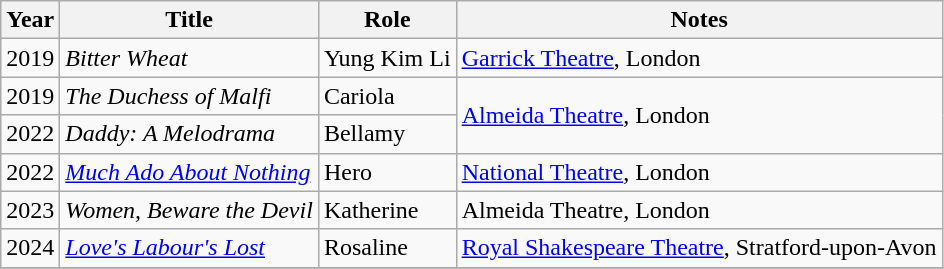<table class="wikitable sortable">
<tr>
<th>Year</th>
<th>Title</th>
<th>Role</th>
<th class="unsortable">Notes</th>
</tr>
<tr>
<td>2019</td>
<td><em>Bitter Wheat</em></td>
<td>Yung Kim Li</td>
<td><a href='#'>Garrick Theatre</a>, London</td>
</tr>
<tr>
<td>2019</td>
<td><em>The Duchess of Malfi</em></td>
<td>Cariola</td>
<td rowspan="2"><a href='#'>Almeida Theatre</a>, London</td>
</tr>
<tr>
<td>2022</td>
<td><em>Daddy: A Melodrama</em></td>
<td>Bellamy</td>
</tr>
<tr>
<td>2022</td>
<td><em><a href='#'>Much Ado About Nothing</a></em></td>
<td>Hero</td>
<td><a href='#'>National Theatre</a>, London</td>
</tr>
<tr>
<td>2023</td>
<td><em>Women, Beware the Devil</em></td>
<td>Katherine</td>
<td>Almeida Theatre, London</td>
</tr>
<tr>
<td>2024</td>
<td><em><a href='#'>Love's Labour's Lost</a></em></td>
<td>Rosaline</td>
<td><a href='#'>Royal Shakespeare Theatre</a>, Stratford-upon-Avon</td>
</tr>
<tr>
</tr>
</table>
